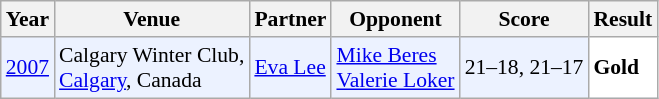<table class="sortable wikitable" style="font-size: 90%;">
<tr>
<th>Year</th>
<th>Venue</th>
<th>Partner</th>
<th>Opponent</th>
<th>Score</th>
<th>Result</th>
</tr>
<tr style="background:#ECF2FF">
<td align="center"><a href='#'>2007</a></td>
<td align="left">Calgary Winter Club,<br><a href='#'>Calgary</a>, Canada</td>
<td align="left"> <a href='#'>Eva Lee</a></td>
<td align="left"> <a href='#'>Mike Beres</a><br> <a href='#'>Valerie Loker</a></td>
<td align="left">21–18, 21–17</td>
<td style="text-align:left; background:white"> <strong>Gold</strong></td>
</tr>
</table>
